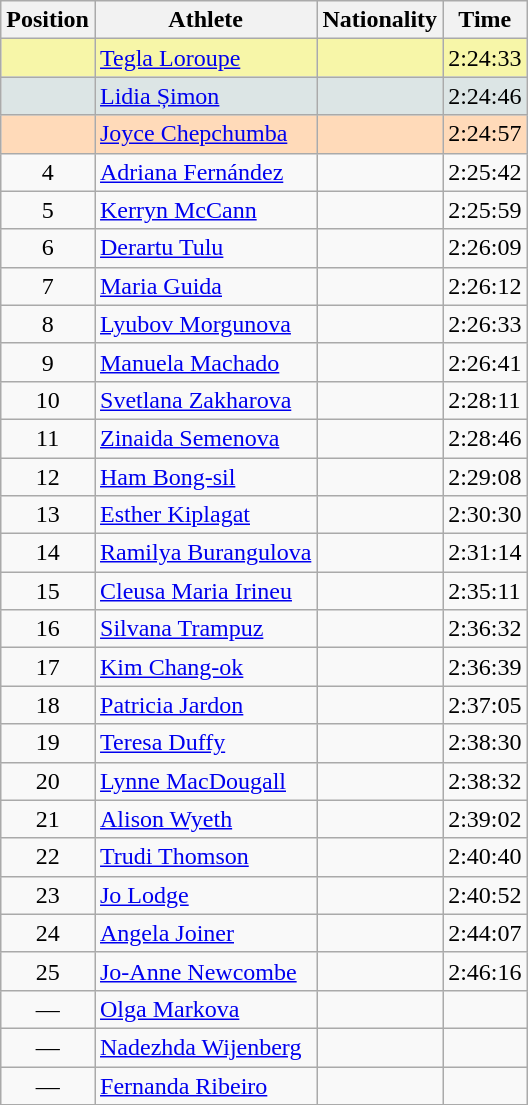<table class="wikitable sortable">
<tr>
<th>Position</th>
<th>Athlete</th>
<th>Nationality</th>
<th>Time</th>
</tr>
<tr bgcolor="#F7F6A8">
<td align=center></td>
<td><a href='#'>Tegla Loroupe</a></td>
<td></td>
<td>2:24:33</td>
</tr>
<tr bgcolor="#DCE5E5">
<td align=center></td>
<td><a href='#'>Lidia Șimon</a></td>
<td></td>
<td>2:24:46</td>
</tr>
<tr bgcolor="#FFDAB9">
<td align=center></td>
<td><a href='#'>Joyce Chepchumba</a></td>
<td></td>
<td>2:24:57</td>
</tr>
<tr>
<td align=center>4</td>
<td><a href='#'>Adriana Fernández</a></td>
<td></td>
<td>2:25:42</td>
</tr>
<tr>
<td align=center>5</td>
<td><a href='#'>Kerryn McCann</a></td>
<td></td>
<td>2:25:59</td>
</tr>
<tr>
<td align=center>6</td>
<td><a href='#'>Derartu Tulu</a></td>
<td></td>
<td>2:26:09</td>
</tr>
<tr>
<td align=center>7</td>
<td><a href='#'>Maria Guida</a></td>
<td></td>
<td>2:26:12</td>
</tr>
<tr>
<td align=center>8</td>
<td><a href='#'>Lyubov Morgunova</a></td>
<td></td>
<td>2:26:33</td>
</tr>
<tr>
<td align=center>9</td>
<td><a href='#'>Manuela Machado</a></td>
<td></td>
<td>2:26:41</td>
</tr>
<tr>
<td align=center>10</td>
<td><a href='#'>Svetlana Zakharova</a></td>
<td></td>
<td>2:28:11</td>
</tr>
<tr>
<td align=center>11</td>
<td><a href='#'>Zinaida Semenova</a></td>
<td></td>
<td>2:28:46</td>
</tr>
<tr>
<td align=center>12</td>
<td><a href='#'>Ham Bong-sil</a></td>
<td></td>
<td>2:29:08</td>
</tr>
<tr>
<td align=center>13</td>
<td><a href='#'>Esther Kiplagat</a></td>
<td></td>
<td>2:30:30</td>
</tr>
<tr>
<td align=center>14</td>
<td><a href='#'>Ramilya Burangulova</a></td>
<td></td>
<td>2:31:14</td>
</tr>
<tr>
<td align=center>15</td>
<td><a href='#'>Cleusa Maria Irineu</a></td>
<td></td>
<td>2:35:11</td>
</tr>
<tr>
<td align=center>16</td>
<td><a href='#'>Silvana Trampuz</a></td>
<td></td>
<td>2:36:32</td>
</tr>
<tr>
<td align=center>17</td>
<td><a href='#'>Kim Chang-ok</a></td>
<td></td>
<td>2:36:39</td>
</tr>
<tr>
<td align=center>18</td>
<td><a href='#'>Patricia Jardon</a></td>
<td></td>
<td>2:37:05</td>
</tr>
<tr>
<td align=center>19</td>
<td><a href='#'>Teresa Duffy</a></td>
<td></td>
<td>2:38:30</td>
</tr>
<tr>
<td align=center>20</td>
<td><a href='#'>Lynne MacDougall</a></td>
<td></td>
<td>2:38:32</td>
</tr>
<tr>
<td align=center>21</td>
<td><a href='#'>Alison Wyeth</a></td>
<td></td>
<td>2:39:02</td>
</tr>
<tr>
<td align=center>22</td>
<td><a href='#'>Trudi Thomson</a></td>
<td></td>
<td>2:40:40</td>
</tr>
<tr>
<td align=center>23</td>
<td><a href='#'>Jo Lodge</a></td>
<td></td>
<td>2:40:52</td>
</tr>
<tr>
<td align=center>24</td>
<td><a href='#'>Angela Joiner</a></td>
<td></td>
<td>2:44:07</td>
</tr>
<tr>
<td align=center>25</td>
<td><a href='#'>Jo-Anne Newcombe</a></td>
<td></td>
<td>2:46:16</td>
</tr>
<tr>
<td align=center>—</td>
<td><a href='#'>Olga Markova</a></td>
<td></td>
<td></td>
</tr>
<tr>
<td align=center>—</td>
<td><a href='#'>Nadezhda Wijenberg</a></td>
<td></td>
<td></td>
</tr>
<tr>
<td align=center>—</td>
<td><a href='#'>Fernanda Ribeiro</a></td>
<td></td>
<td></td>
</tr>
</table>
